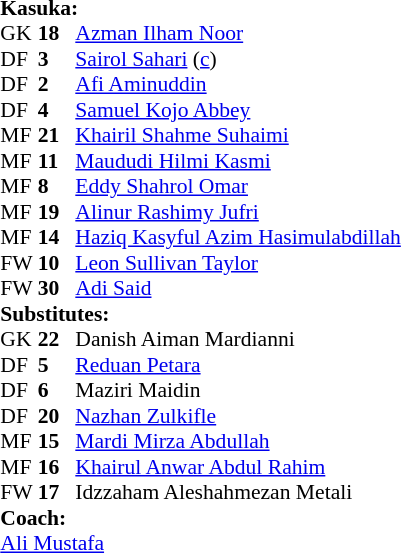<table style="font-size: 90%; margin:0.2em auto;" cellspacing="0" cellpadding="0">
<tr>
<td colspan="4"><strong>Kasuka:</strong></td>
</tr>
<tr>
<th width="25"></th>
<th width="25"></th>
</tr>
<tr>
<td>GK</td>
<td><strong>18</strong></td>
<td><a href='#'>Azman Ilham Noor</a></td>
</tr>
<tr>
<td>DF</td>
<td><strong>3</strong></td>
<td><a href='#'>Sairol Sahari</a>   (<a href='#'>c</a>)</td>
</tr>
<tr>
<td>DF</td>
<td><strong>2</strong></td>
<td><a href='#'>Afi Aminuddin</a></td>
<td></td>
</tr>
<tr>
<td>DF</td>
<td><strong>4</strong></td>
<td><a href='#'>Samuel Kojo Abbey</a></td>
</tr>
<tr>
<td>MF</td>
<td><strong>21</strong></td>
<td><a href='#'>Khairil Shahme Suhaimi</a></td>
</tr>
<tr>
<td>MF</td>
<td><strong>11</strong></td>
<td><a href='#'>Maududi Hilmi Kasmi</a></td>
<td></td>
</tr>
<tr>
<td>MF</td>
<td><strong>8</strong></td>
<td><a href='#'>Eddy Shahrol Omar</a></td>
<td></td>
</tr>
<tr>
<td>MF</td>
<td><strong>19</strong></td>
<td><a href='#'>Alinur Rashimy Jufri</a></td>
<td> </td>
</tr>
<tr>
<td>MF</td>
<td><strong>14</strong></td>
<td><a href='#'>Haziq Kasyful Azim Hasimulabdillah</a> </td>
<td></td>
</tr>
<tr>
<td>FW</td>
<td><strong>10</strong></td>
<td><a href='#'>Leon Sullivan Taylor</a></td>
</tr>
<tr>
<td>FW</td>
<td><strong>30</strong></td>
<td><a href='#'>Adi Said</a></td>
</tr>
<tr>
<td colspan=4><strong>Substitutes:</strong></td>
</tr>
<tr>
<td>GK</td>
<td><strong>22</strong></td>
<td>Danish Aiman Mardianni</td>
</tr>
<tr>
<td>DF</td>
<td><strong>5</strong></td>
<td><a href='#'>Reduan Petara</a></td>
<td></td>
</tr>
<tr>
<td>DF</td>
<td><strong>6</strong></td>
<td>Maziri Maidin</td>
<td></td>
<td></td>
</tr>
<tr>
<td>DF</td>
<td><strong>20</strong></td>
<td><a href='#'>Nazhan Zulkifle</a></td>
<td></td>
</tr>
<tr>
<td>MF</td>
<td><strong>15</strong></td>
<td><a href='#'>Mardi Mirza Abdullah</a></td>
</tr>
<tr>
<td>MF</td>
<td><strong>16</strong></td>
<td><a href='#'>Khairul Anwar Abdul Rahim</a></td>
<td></td>
</tr>
<tr>
<td>FW</td>
<td><strong>17</strong></td>
<td>Idzzaham Aleshahmezan Metali</td>
</tr>
<tr>
<td colspan=4><strong>Coach:</strong></td>
</tr>
<tr>
<td colspan="4"> <a href='#'>Ali Mustafa</a></td>
</tr>
</table>
